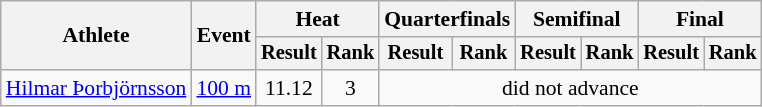<table class="wikitable" style="font-size:90%">
<tr>
<th rowspan="2">Athlete</th>
<th rowspan="2">Event</th>
<th colspan="2">Heat</th>
<th colspan="2">Quarterfinals</th>
<th colspan="2">Semifinal</th>
<th colspan="2">Final</th>
</tr>
<tr style="font-size:95%">
<th>Result</th>
<th>Rank</th>
<th>Result</th>
<th>Rank</th>
<th>Result</th>
<th>Rank</th>
<th>Result</th>
<th>Rank</th>
</tr>
<tr align=center>
<td align=left><a href='#'>Hilmar Þorbjörnsson</a></td>
<td align=left><a href='#'>100 m</a></td>
<td>11.12</td>
<td>3</td>
<td colspan=6>did not advance</td>
</tr>
</table>
